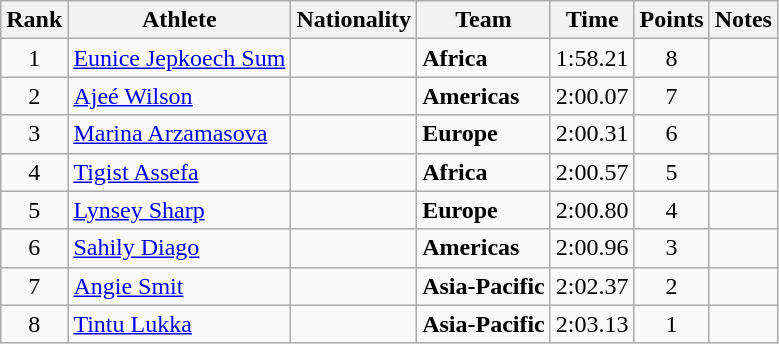<table class="wikitable sortable" style="text-align:center">
<tr>
<th>Rank</th>
<th>Athlete</th>
<th>Nationality</th>
<th>Team</th>
<th>Time</th>
<th>Points</th>
<th>Notes</th>
</tr>
<tr>
<td>1</td>
<td align="left"><a href='#'>Eunice Jepkoech Sum</a></td>
<td align=left></td>
<td align=left><strong>Africa</strong></td>
<td>1:58.21</td>
<td>8</td>
<td></td>
</tr>
<tr>
<td>2</td>
<td align="left"><a href='#'>Ajeé Wilson</a></td>
<td align=left></td>
<td align=left><strong>Americas</strong></td>
<td>2:00.07</td>
<td>7</td>
<td></td>
</tr>
<tr>
<td>3</td>
<td align="left"><a href='#'>Marina Arzamasova</a></td>
<td align=left></td>
<td align=left><strong>Europe</strong></td>
<td>2:00.31</td>
<td>6</td>
<td></td>
</tr>
<tr>
<td>4</td>
<td align="left"><a href='#'>Tigist Assefa</a></td>
<td align=left></td>
<td align=left><strong>Africa</strong></td>
<td>2:00.57</td>
<td>5</td>
<td></td>
</tr>
<tr>
<td>5</td>
<td align="left"><a href='#'>Lynsey Sharp</a></td>
<td align=left></td>
<td align=left><strong>Europe</strong></td>
<td>2:00.80</td>
<td>4</td>
<td></td>
</tr>
<tr>
<td>6</td>
<td align="left"><a href='#'>Sahily Diago</a></td>
<td align=left></td>
<td align=left><strong>Americas</strong></td>
<td>2:00.96</td>
<td>3</td>
<td></td>
</tr>
<tr>
<td>7</td>
<td align="left"><a href='#'>Angie Smit</a></td>
<td align=left></td>
<td align=left><strong>Asia-Pacific</strong></td>
<td>2:02.37</td>
<td>2</td>
<td></td>
</tr>
<tr>
<td>8</td>
<td align="left"><a href='#'>Tintu Lukka</a></td>
<td align=left></td>
<td align=left><strong>Asia-Pacific</strong></td>
<td>2:03.13</td>
<td>1</td>
<td></td>
</tr>
</table>
